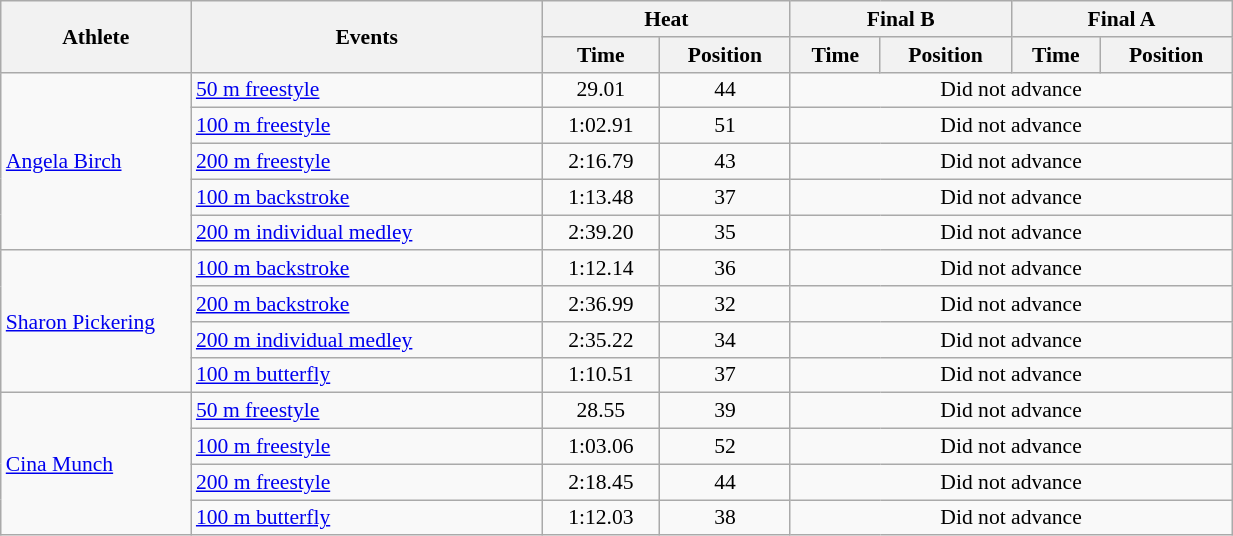<table class=wikitable style="font-size:90%" width=65%>
<tr>
<th rowspan="2" width=120>Athlete</th>
<th rowspan="2">Events</th>
<th colspan="2">Heat</th>
<th colspan="2">Final B</th>
<th colspan="2">Final A</th>
</tr>
<tr>
<th>Time</th>
<th>Position</th>
<th>Time</th>
<th>Position</th>
<th>Time</th>
<th>Position</th>
</tr>
<tr>
<td rowspan=5><a href='#'>Angela Birch</a></td>
<td><a href='#'>50 m freestyle</a></td>
<td align=center>29.01</td>
<td align=center>44</td>
<td align=center colspan="4">Did not advance</td>
</tr>
<tr>
<td><a href='#'>100 m freestyle</a></td>
<td align=center>1:02.91</td>
<td align=center>51</td>
<td align=center colspan="4">Did not advance</td>
</tr>
<tr>
<td><a href='#'>200 m freestyle</a></td>
<td align=center>2:16.79</td>
<td align=center>43</td>
<td align=center colspan="4">Did not advance</td>
</tr>
<tr>
<td><a href='#'>100 m backstroke</a></td>
<td align=center>1:13.48</td>
<td align=center>37</td>
<td align=center colspan="4">Did not advance</td>
</tr>
<tr>
<td><a href='#'>200 m individual medley</a></td>
<td align=center>2:39.20</td>
<td align=center>35</td>
<td align=center colspan="4">Did not advance</td>
</tr>
<tr>
<td rowspan=4><a href='#'>Sharon Pickering</a></td>
<td><a href='#'>100 m backstroke</a></td>
<td align=center>1:12.14</td>
<td align=center>36</td>
<td align=center colspan="4">Did not advance</td>
</tr>
<tr>
<td><a href='#'>200 m backstroke</a></td>
<td align=center>2:36.99</td>
<td align=center>32</td>
<td align=center colspan="4">Did not advance</td>
</tr>
<tr>
<td><a href='#'>200 m individual medley</a></td>
<td align=center>2:35.22</td>
<td align=center>34</td>
<td align=center colspan="4">Did not advance</td>
</tr>
<tr>
<td><a href='#'>100 m butterfly</a></td>
<td align=center>1:10.51</td>
<td align=center>37</td>
<td align=center colspan="4">Did not advance</td>
</tr>
<tr>
<td rowspan=4><a href='#'>Cina Munch</a></td>
<td><a href='#'>50 m freestyle</a></td>
<td align=center>28.55</td>
<td align=center>39</td>
<td align=center colspan="4">Did not advance</td>
</tr>
<tr>
<td><a href='#'>100 m freestyle</a></td>
<td align=center>1:03.06</td>
<td align=center>52</td>
<td align=center colspan="4">Did not advance</td>
</tr>
<tr>
<td><a href='#'>200 m freestyle</a></td>
<td align=center>2:18.45</td>
<td align=center>44</td>
<td align=center colspan="4">Did not advance</td>
</tr>
<tr>
<td><a href='#'>100 m butterfly</a></td>
<td align=center>1:12.03</td>
<td align=center>38</td>
<td align=center colspan="4">Did not advance</td>
</tr>
</table>
